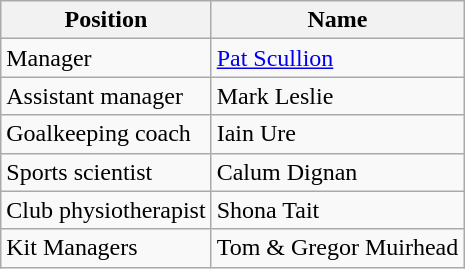<table class="wikitable">
<tr>
<th>Position</th>
<th>Name</th>
</tr>
<tr>
<td>Manager</td>
<td><a href='#'>Pat Scullion</a></td>
</tr>
<tr>
<td>Assistant manager</td>
<td>Mark Leslie</td>
</tr>
<tr>
<td>Goalkeeping coach</td>
<td>Iain Ure</td>
</tr>
<tr>
<td>Sports scientist</td>
<td>Calum Dignan</td>
</tr>
<tr>
<td>Club physiotherapist</td>
<td>Shona Tait</td>
</tr>
<tr>
<td>Kit Managers</td>
<td>Tom & Gregor Muirhead</td>
</tr>
</table>
